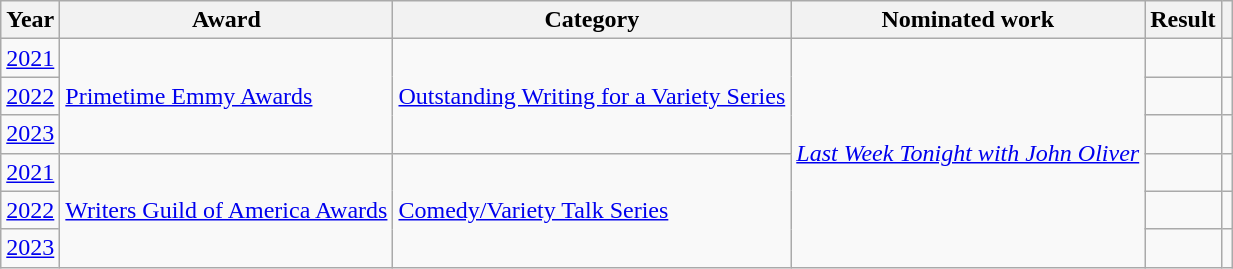<table class="wikitable sortable">
<tr>
<th>Year</th>
<th>Award</th>
<th>Category</th>
<th>Nominated work</th>
<th>Result</th>
<th></th>
</tr>
<tr>
<td align="center"><a href='#'>2021</a></td>
<td rowspan="3"><a href='#'>Primetime Emmy Awards</a></td>
<td rowspan="3"><a href='#'>Outstanding Writing for a Variety Series</a></td>
<td rowspan="6"><em><a href='#'>Last Week Tonight with John Oliver</a></em></td>
<td></td>
<td align="center"></td>
</tr>
<tr>
<td align="center"><a href='#'>2022</a></td>
<td></td>
<td align="center"></td>
</tr>
<tr>
<td align="center"><a href='#'>2023</a></td>
<td></td>
<td></td>
</tr>
<tr>
<td align="center"><a href='#'>2021</a></td>
<td rowspan="3"><a href='#'>Writers Guild of America Awards</a></td>
<td rowspan="3"><a href='#'>Comedy/Variety Talk Series</a></td>
<td></td>
<td align="center"></td>
</tr>
<tr>
<td align="center"><a href='#'>2022</a></td>
<td></td>
<td align="center"></td>
</tr>
<tr>
<td align="center"><a href='#'>2023</a></td>
<td></td>
<td></td>
</tr>
</table>
